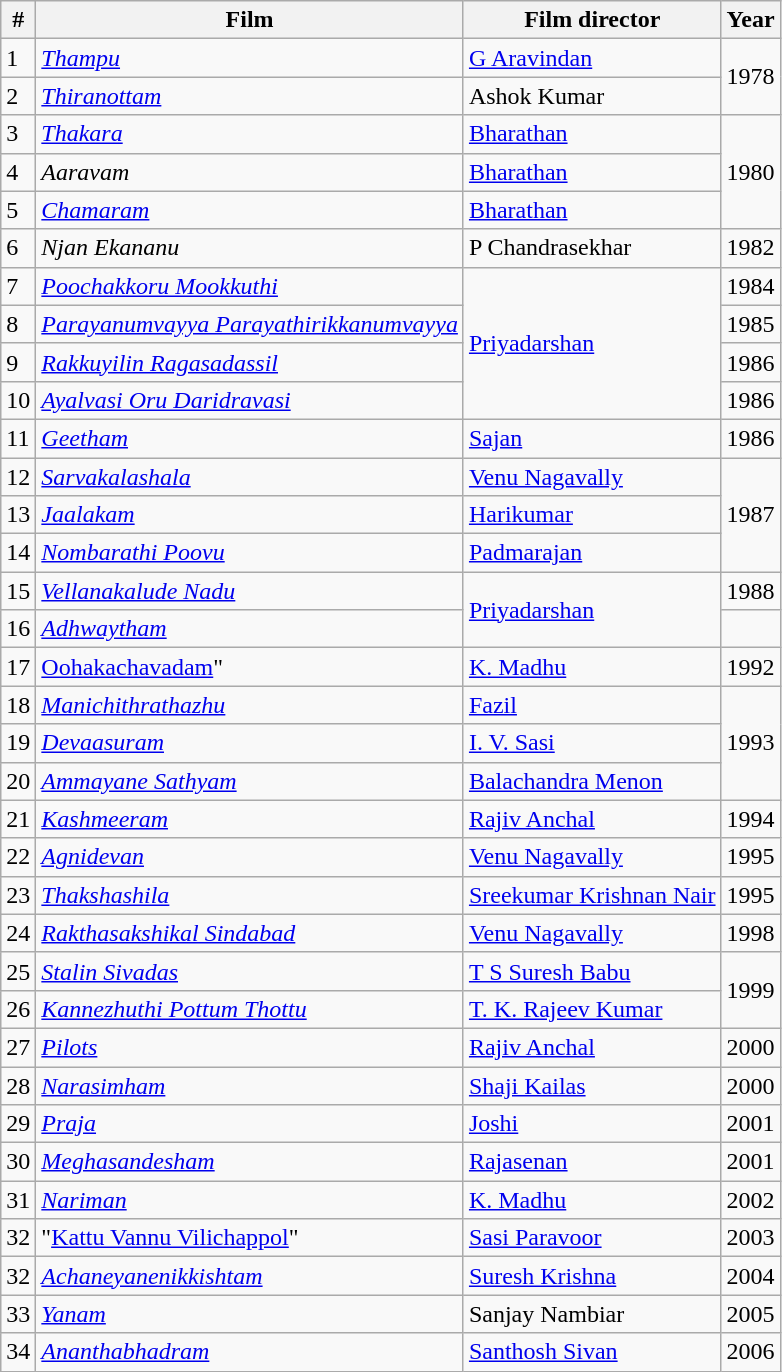<table class="wikitable">
<tr>
<th>#</th>
<th>Film</th>
<th>Film director</th>
<th>Year</th>
</tr>
<tr>
<td>1</td>
<td><em><a href='#'>Thampu</a></em></td>
<td><a href='#'>G Aravindan</a></td>
<td rowspan="2">1978</td>
</tr>
<tr>
<td>2</td>
<td><em><a href='#'>Thiranottam</a></em></td>
<td>Ashok Kumar</td>
</tr>
<tr>
<td>3</td>
<td><em><a href='#'>Thakara</a></em></td>
<td><a href='#'>Bharathan</a></td>
<td rowspan="3">1980</td>
</tr>
<tr>
<td>4</td>
<td><em>Aaravam</em></td>
<td><a href='#'>Bharathan</a></td>
</tr>
<tr>
<td>5</td>
<td><em><a href='#'>Chamaram</a></em></td>
<td><a href='#'>Bharathan</a></td>
</tr>
<tr>
<td>6</td>
<td><em>Njan Ekananu</em></td>
<td>P Chandrasekhar</td>
<td>1982</td>
</tr>
<tr>
<td>7</td>
<td><em><a href='#'>Poochakkoru Mookkuthi</a></em></td>
<td rowspan="4"><a href='#'>Priyadarshan</a></td>
<td>1984</td>
</tr>
<tr>
<td>8</td>
<td><em><a href='#'>Parayanumvayya Parayathirikkanumvayya</a></em></td>
<td>1985</td>
</tr>
<tr>
<td>9</td>
<td><em><a href='#'>Rakkuyilin Ragasadassil</a></em></td>
<td>1986</td>
</tr>
<tr>
<td>10</td>
<td><em><a href='#'>Ayalvasi Oru Daridravasi</a></em></td>
<td>1986</td>
</tr>
<tr>
<td>11</td>
<td><em><a href='#'>Geetham</a></em></td>
<td><a href='#'>Sajan</a></td>
<td>1986</td>
</tr>
<tr>
<td>12</td>
<td><em><a href='#'>Sarvakalashala</a></em></td>
<td><a href='#'>Venu Nagavally</a></td>
<td rowspan="3">1987</td>
</tr>
<tr>
<td>13</td>
<td><em><a href='#'>Jaalakam</a></em></td>
<td><a href='#'>Harikumar</a></td>
</tr>
<tr>
<td>14</td>
<td><em><a href='#'>Nombarathi Poovu</a></em></td>
<td><a href='#'>Padmarajan</a></td>
</tr>
<tr>
<td>15</td>
<td><em><a href='#'>Vellanakalude Nadu</a></em></td>
<td rowspan="2"><a href='#'>Priyadarshan</a></td>
<td>1988</td>
</tr>
<tr>
<td>16</td>
<td><em><a href='#'>Adhwaytham</a></em></td>
</tr>
<tr>
<td>17</td>
<td><a href='#'>Oohakachavadam</a>"</td>
<td><a href='#'>K. Madhu</a></td>
<td>1992</td>
</tr>
<tr>
<td>18</td>
<td><em><a href='#'>Manichithrathazhu</a></em></td>
<td><a href='#'>Fazil</a></td>
<td rowspan="3">1993</td>
</tr>
<tr>
<td>19</td>
<td><em><a href='#'>Devaasuram</a></em></td>
<td><a href='#'>I. V. Sasi</a></td>
</tr>
<tr>
<td>20</td>
<td><em><a href='#'>Ammayane Sathyam</a></em></td>
<td><a href='#'>Balachandra Menon</a></td>
</tr>
<tr>
<td>21</td>
<td><em><a href='#'>Kashmeeram</a></em></td>
<td><a href='#'>Rajiv Anchal</a></td>
<td>1994</td>
</tr>
<tr>
<td>22</td>
<td><em><a href='#'>Agnidevan</a></em></td>
<td><a href='#'>Venu Nagavally</a></td>
<td>1995</td>
</tr>
<tr>
<td>23</td>
<td><em><a href='#'>Thakshashila</a></em></td>
<td><a href='#'>Sreekumar Krishnan Nair</a></td>
<td>1995</td>
</tr>
<tr>
<td>24</td>
<td><em><a href='#'>Rakthasakshikal Sindabad</a></em></td>
<td><a href='#'>Venu Nagavally</a></td>
<td>1998</td>
</tr>
<tr>
<td>25</td>
<td><em><a href='#'>Stalin Sivadas</a></em></td>
<td><a href='#'>T S Suresh Babu</a></td>
<td rowspan="2">1999</td>
</tr>
<tr>
<td>26</td>
<td><em><a href='#'>Kannezhuthi Pottum Thottu</a></em></td>
<td><a href='#'>T. K. Rajeev Kumar</a></td>
</tr>
<tr>
<td>27</td>
<td><em><a href='#'>Pilots</a></em></td>
<td><a href='#'>Rajiv Anchal</a></td>
<td>2000</td>
</tr>
<tr>
<td>28</td>
<td><em><a href='#'>Narasimham</a></em></td>
<td><a href='#'>Shaji Kailas</a></td>
<td>2000</td>
</tr>
<tr>
<td>29</td>
<td><em><a href='#'>Praja</a></em></td>
<td><a href='#'>Joshi</a></td>
<td>2001</td>
</tr>
<tr>
<td>30</td>
<td><em><a href='#'>Meghasandesham</a></em></td>
<td><a href='#'>Rajasenan</a></td>
<td>2001</td>
</tr>
<tr>
<td>31</td>
<td><em><a href='#'>Nariman</a></em></td>
<td><a href='#'>K. Madhu</a></td>
<td>2002</td>
</tr>
<tr>
<td>32</td>
<td>"<a href='#'>Kattu Vannu Vilichappol</a>"</td>
<td><a href='#'>Sasi Paravoor</a></td>
<td>2003</td>
</tr>
<tr>
<td>32</td>
<td><em><a href='#'>Achaneyanenikkishtam</a></em></td>
<td><a href='#'>Suresh Krishna</a></td>
<td>2004</td>
</tr>
<tr>
<td>33</td>
<td><em><a href='#'>Yanam</a></em></td>
<td>Sanjay Nambiar</td>
<td>2005</td>
</tr>
<tr>
<td>34</td>
<td><em><a href='#'>Ananthabhadram</a></em></td>
<td><a href='#'>Santhosh Sivan</a></td>
<td>2006</td>
</tr>
</table>
